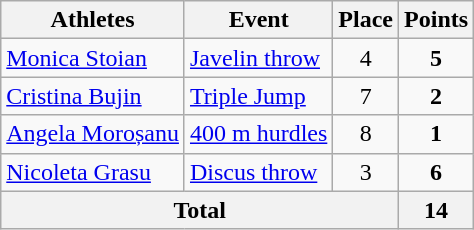<table class="wikitable sortable">
<tr>
<th>Athletes</th>
<th>Event</th>
<th>Place</th>
<th>Points</th>
</tr>
<tr>
<td><a href='#'>Monica Stoian</a></td>
<td><a href='#'>Javelin throw</a></td>
<td align=center>4</td>
<td align=center><strong>5</strong></td>
</tr>
<tr>
<td><a href='#'>Cristina Bujin</a></td>
<td><a href='#'>Triple Jump</a></td>
<td align=center>7</td>
<td align=center><strong>2</strong></td>
</tr>
<tr>
<td><a href='#'>Angela Moroșanu</a></td>
<td><a href='#'>400 m hurdles</a></td>
<td align=center>8</td>
<td align=center><strong>1</strong></td>
</tr>
<tr>
<td><a href='#'>Nicoleta Grasu</a></td>
<td><a href='#'>Discus throw</a></td>
<td align=center>3</td>
<td align=center><strong>6</strong></td>
</tr>
<tr class="sortbottom">
<th colspan=3>Total</th>
<th><strong>14</strong></th>
</tr>
</table>
